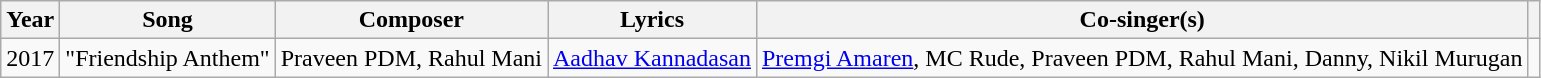<table class="wikitable sortable">
<tr>
<th scope="col">Year</th>
<th scope="col">Song</th>
<th scope="col">Composer</th>
<th scope="col">Lyrics</th>
<th scope="col">Co-singer(s)</th>
<th class="unsortable" scope="col"></th>
</tr>
<tr>
<td>2017</td>
<td>"Friendship Anthem"</td>
<td>Praveen PDM, Rahul Mani</td>
<td><a href='#'>Aadhav Kannadasan</a></td>
<td><a href='#'>Premgi Amaren</a>, MC Rude, Praveen PDM, Rahul Mani, Danny, Nikil Murugan</td>
<td></td>
</tr>
</table>
